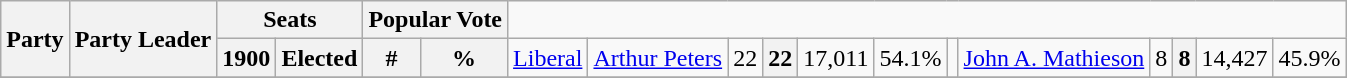<table class="wikitable">
<tr>
<th rowspan="2" colspan="2">Party</th>
<th rowspan="2">Party Leader</th>
<th colspan="2">Seats</th>
<th colspan="2">Popular Vote</th>
</tr>
<tr>
<th>1900</th>
<th>Elected</th>
<th>#</th>
<th>%<br>
</th>
<td><a href='#'>Liberal</a></td>
<td><a href='#'>Arthur Peters</a></td>
<td align=right>22</td>
<th align=right><strong>22</strong></th>
<td align=right>17,011</td>
<td align=right>54.1%<br>
</td>
<td></td>
<td><a href='#'>John A. Mathieson</a></td>
<td align=right>8</td>
<th align=right><strong>8</strong></th>
<td align=right>14,427</td>
<td align=right>45.9%</td>
</tr>
<tr>
</tr>
</table>
